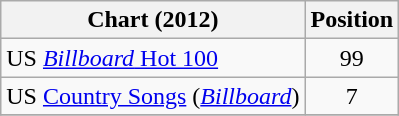<table class="wikitable sortable">
<tr>
<th scope="col">Chart (2012)</th>
<th scope="col">Position</th>
</tr>
<tr>
<td>US <a href='#'><em>Billboard</em> Hot 100</a></td>
<td style="text-align:center;">99</td>
</tr>
<tr>
<td>US <a href='#'>Country Songs</a> (<em><a href='#'>Billboard</a></em>)</td>
<td align="center">7</td>
</tr>
<tr>
</tr>
</table>
